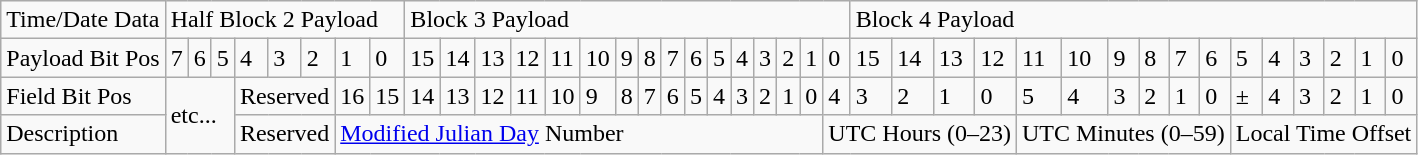<table class="wikitable">
<tr>
<td>Time/Date Data</td>
<td colspan="8">Half Block 2 Payload</td>
<td colspan="16">Block 3 Payload</td>
<td colspan="16">Block 4 Payload</td>
</tr>
<tr>
<td>Payload Bit Pos</td>
<td>7</td>
<td>6</td>
<td>5</td>
<td>4</td>
<td>3</td>
<td>2</td>
<td>1</td>
<td>0</td>
<td>15</td>
<td>14</td>
<td>13</td>
<td>12</td>
<td>11</td>
<td>10</td>
<td>9</td>
<td>8</td>
<td>7</td>
<td>6</td>
<td>5</td>
<td>4</td>
<td>3</td>
<td>2</td>
<td>1</td>
<td>0</td>
<td>15</td>
<td>14</td>
<td>13</td>
<td>12</td>
<td>11</td>
<td>10</td>
<td>9</td>
<td>8</td>
<td>7</td>
<td>6</td>
<td>5</td>
<td>4</td>
<td>3</td>
<td>2</td>
<td>1</td>
<td>0</td>
</tr>
<tr>
<td>Field Bit Pos</td>
<td colspan="3" rowspan="2">etc...</td>
<td colspan="3">Reserved</td>
<td>16</td>
<td>15</td>
<td>14</td>
<td>13</td>
<td>12</td>
<td>11</td>
<td>10</td>
<td>9</td>
<td>8</td>
<td>7</td>
<td>6</td>
<td>5</td>
<td>4</td>
<td>3</td>
<td>2</td>
<td>1</td>
<td>0</td>
<td>4</td>
<td>3</td>
<td>2</td>
<td>1</td>
<td>0</td>
<td>5</td>
<td>4</td>
<td>3</td>
<td>2</td>
<td>1</td>
<td>0</td>
<td>±</td>
<td>4</td>
<td>3</td>
<td>2</td>
<td>1</td>
<td>0</td>
</tr>
<tr>
<td>Description</td>
<td colspan="3">Reserved</td>
<td colspan="17"><a href='#'>Modified Julian Day</a> Number</td>
<td colspan="5">UTC Hours (0–23)</td>
<td colspan="6">UTC Minutes (0–59)</td>
<td colspan="6">Local Time Offset</td>
</tr>
</table>
